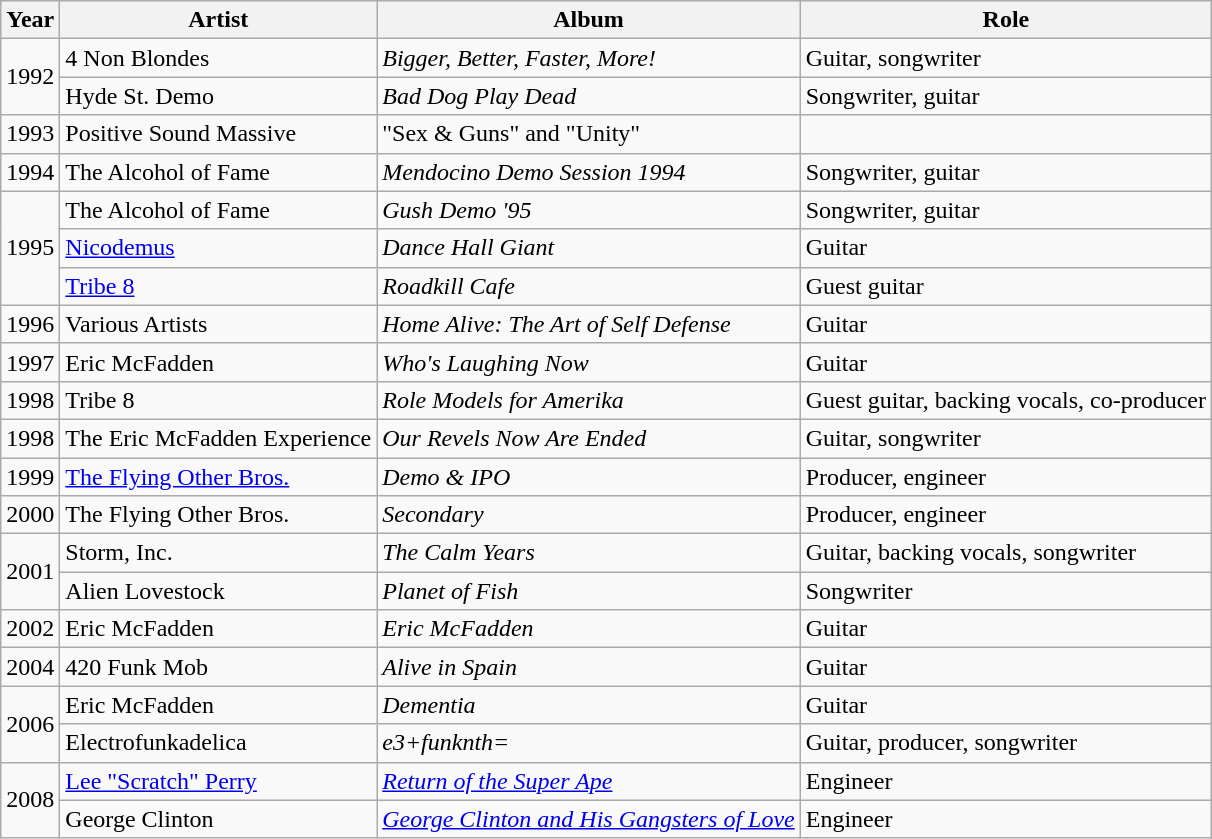<table class="wikitable sortable">
<tr>
<th scope="col">Year</th>
<th scope="col">Artist</th>
<th scope="col">Album</th>
<th scope="col">Role</th>
</tr>
<tr>
<td rowspan="2">1992</td>
<td>4 Non Blondes</td>
<td><em>Bigger, Better, Faster, More!</em></td>
<td>Guitar, songwriter</td>
</tr>
<tr>
<td>Hyde St. Demo</td>
<td><em>Bad Dog Play Dead</em></td>
<td>Songwriter, guitar</td>
</tr>
<tr>
<td>1993</td>
<td>Positive Sound Massive</td>
<td>"Sex & Guns" and "Unity"</td>
<td></td>
</tr>
<tr>
<td>1994</td>
<td>The Alcohol of Fame</td>
<td><em>Mendocino Demo Session 1994</em></td>
<td>Songwriter, guitar</td>
</tr>
<tr>
<td rowspan="3">1995</td>
<td>The Alcohol of Fame</td>
<td><em>Gush Demo '95</em></td>
<td>Songwriter, guitar</td>
</tr>
<tr>
<td><a href='#'>Nicodemus</a></td>
<td><em>Dance Hall Giant</em></td>
<td>Guitar</td>
</tr>
<tr>
<td><a href='#'>Tribe 8</a></td>
<td><em>Roadkill Cafe</em></td>
<td>Guest guitar</td>
</tr>
<tr>
<td>1996</td>
<td>Various Artists</td>
<td><em>Home Alive: The Art of Self Defense</em></td>
<td>Guitar</td>
</tr>
<tr>
<td>1997</td>
<td>Eric McFadden</td>
<td><em>Who's Laughing Now</em></td>
<td>Guitar</td>
</tr>
<tr>
<td>1998</td>
<td>Tribe 8</td>
<td><em>Role Models for Amerika</em></td>
<td>Guest guitar, backing vocals, co-producer</td>
</tr>
<tr>
<td>1998</td>
<td>The Eric McFadden Experience</td>
<td><em>Our Revels Now Are Ended</em></td>
<td>Guitar, songwriter</td>
</tr>
<tr>
<td>1999</td>
<td><a href='#'>The Flying Other Bros.</a></td>
<td><em>Demo & IPO</em></td>
<td>Producer, engineer</td>
</tr>
<tr>
<td>2000</td>
<td>The Flying Other Bros.</td>
<td><em>Secondary</em></td>
<td>Producer, engineer</td>
</tr>
<tr>
<td rowspan="2">2001</td>
<td>Storm, Inc.</td>
<td><em>The Calm Years</em></td>
<td>Guitar, backing vocals, songwriter</td>
</tr>
<tr>
<td>Alien Lovestock</td>
<td><em>Planet of Fish</em></td>
<td>Songwriter</td>
</tr>
<tr>
<td>2002</td>
<td>Eric McFadden</td>
<td><em>Eric McFadden</em></td>
<td>Guitar</td>
</tr>
<tr>
<td>2004</td>
<td>420 Funk Mob</td>
<td><em>Alive in Spain</em></td>
<td>Guitar</td>
</tr>
<tr>
<td rowspan="2">2006</td>
<td>Eric McFadden</td>
<td><em>Dementia</em></td>
<td>Guitar</td>
</tr>
<tr>
<td>Electrofunkadelica</td>
<td><em>e3+funknth=</em></td>
<td>Guitar, producer, songwriter</td>
</tr>
<tr>
<td rowspan="2">2008</td>
<td><a href='#'>Lee "Scratch" Perry</a></td>
<td><em><a href='#'>Return of the Super Ape</a></em></td>
<td>Engineer</td>
</tr>
<tr>
<td>George Clinton</td>
<td><em><a href='#'>George Clinton and His Gangsters of Love</a></em></td>
<td>Engineer</td>
</tr>
</table>
